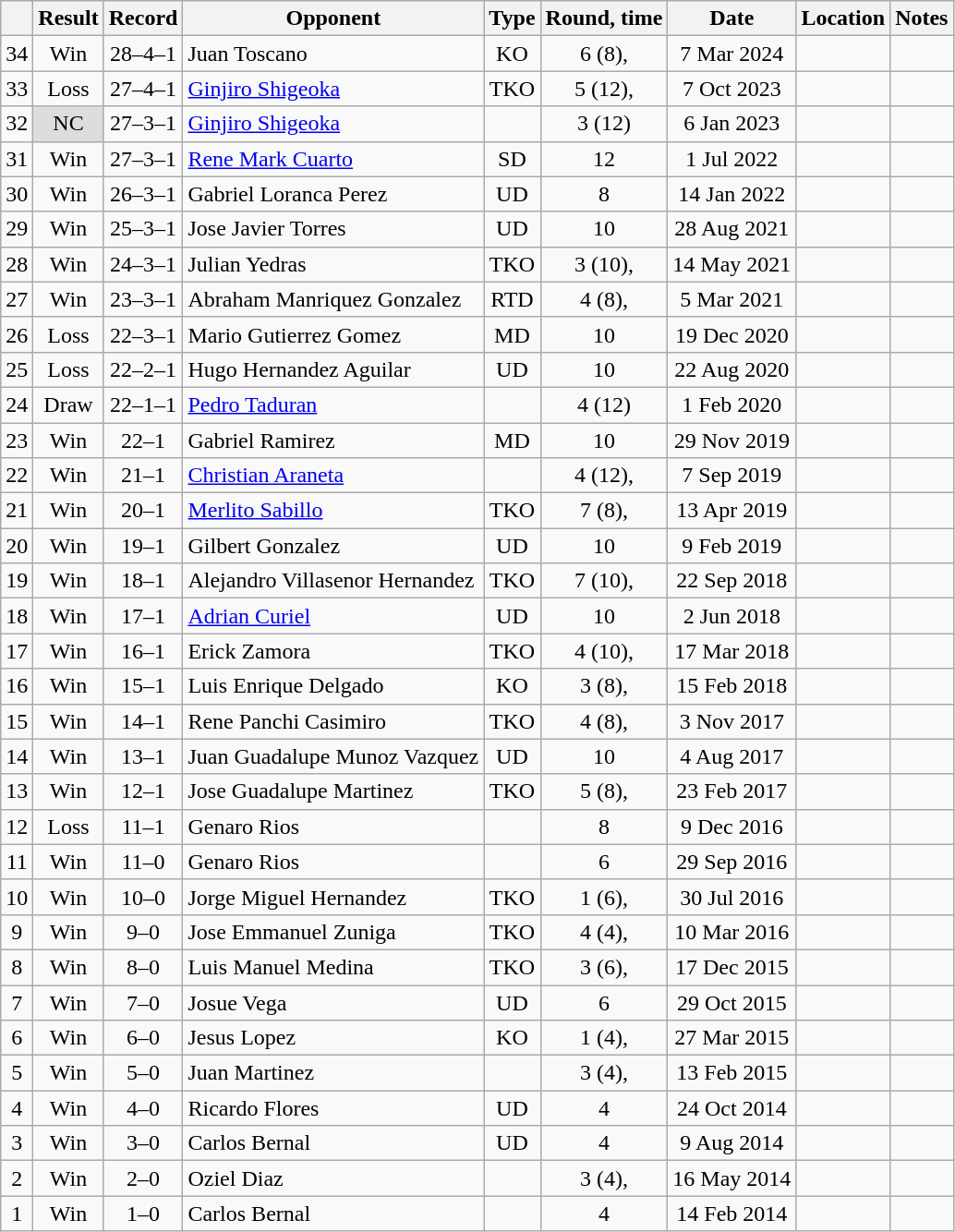<table class="wikitable" style="text-align:center">
<tr>
<th></th>
<th>Result</th>
<th>Record</th>
<th>Opponent</th>
<th>Type</th>
<th>Round, time</th>
<th>Date</th>
<th>Location</th>
<th>Notes</th>
</tr>
<tr>
<td>34</td>
<td>Win</td>
<td>28–4–1 </td>
<td align=left>Juan Toscano</td>
<td>KO</td>
<td>6 (8), </td>
<td>7 Mar 2024</td>
<td align=left></td>
<td></td>
</tr>
<tr>
<td>33</td>
<td>Loss</td>
<td>27–4–1 </td>
<td align=left><a href='#'>Ginjiro Shigeoka</a></td>
<td>TKO</td>
<td>5 (12), </td>
<td>7 Oct 2023</td>
<td align=left></td>
<td align=left></td>
</tr>
<tr>
<td>32</td>
<td style="background:#DDD">NC</td>
<td>27–3–1 </td>
<td align=left><a href='#'>Ginjiro Shigeoka</a></td>
<td></td>
<td>3 (12) </td>
<td>6 Jan 2023</td>
<td align=left></td>
<td align=left></td>
</tr>
<tr>
<td>31</td>
<td>Win</td>
<td>27–3–1</td>
<td align=left><a href='#'>Rene Mark Cuarto</a></td>
<td>SD</td>
<td>12</td>
<td>1 Jul 2022</td>
<td align=left></td>
<td align=left></td>
</tr>
<tr>
<td>30</td>
<td>Win</td>
<td>26–3–1</td>
<td align=left>Gabriel Loranca Perez</td>
<td>UD</td>
<td>8</td>
<td>14 Jan 2022</td>
<td align=left></td>
<td align=left></td>
</tr>
<tr>
<td>29</td>
<td>Win</td>
<td>25–3–1</td>
<td align=left>Jose Javier Torres</td>
<td>UD</td>
<td>10</td>
<td>28 Aug 2021</td>
<td align=left></td>
<td align=left></td>
</tr>
<tr>
<td>28</td>
<td>Win</td>
<td>24–3–1</td>
<td align=left>Julian Yedras</td>
<td>TKO</td>
<td>3 (10), </td>
<td>14 May 2021</td>
<td align=left></td>
<td align=left></td>
</tr>
<tr>
<td>27</td>
<td>Win</td>
<td>23–3–1</td>
<td align=left>Abraham Manriquez Gonzalez</td>
<td>RTD</td>
<td>4 (8), </td>
<td>5 Mar 2021</td>
<td align=left></td>
<td align=left></td>
</tr>
<tr>
<td>26</td>
<td>Loss</td>
<td>22–3–1</td>
<td align=left>Mario Gutierrez Gomez</td>
<td>MD</td>
<td>10</td>
<td>19 Dec 2020</td>
<td align=left></td>
<td align=left></td>
</tr>
<tr>
<td>25</td>
<td>Loss</td>
<td>22–2–1</td>
<td align=left>Hugo Hernandez Aguilar</td>
<td>UD</td>
<td>10</td>
<td>22 Aug 2020</td>
<td align=left></td>
<td align=left></td>
</tr>
<tr>
<td>24</td>
<td>Draw</td>
<td>22–1–1</td>
<td align=left><a href='#'>Pedro Taduran</a></td>
<td></td>
<td>4 (12)</td>
<td>1 Feb 2020</td>
<td align=left></td>
<td align=left></td>
</tr>
<tr>
<td>23</td>
<td>Win</td>
<td>22–1</td>
<td align=left>Gabriel Ramirez</td>
<td>MD</td>
<td>10</td>
<td>29 Nov 2019</td>
<td align=left></td>
<td align=left></td>
</tr>
<tr>
<td>22</td>
<td>Win</td>
<td>21–1</td>
<td align=left><a href='#'>Christian Araneta</a></td>
<td></td>
<td>4 (12), </td>
<td>7 Sep 2019</td>
<td align=left></td>
<td align=left></td>
</tr>
<tr>
<td>21</td>
<td>Win</td>
<td>20–1</td>
<td align=left><a href='#'>Merlito Sabillo</a></td>
<td>TKO</td>
<td>7 (8), </td>
<td>13 Apr 2019</td>
<td align=left></td>
<td align=left></td>
</tr>
<tr>
<td>20</td>
<td>Win</td>
<td>19–1</td>
<td align=left>Gilbert Gonzalez</td>
<td>UD</td>
<td>10</td>
<td>9 Feb 2019</td>
<td align=left></td>
<td align=left></td>
</tr>
<tr>
<td>19</td>
<td>Win</td>
<td>18–1</td>
<td align=left>Alejandro Villasenor Hernandez</td>
<td>TKO</td>
<td>7 (10), </td>
<td>22 Sep 2018</td>
<td align=left></td>
<td align=left></td>
</tr>
<tr>
<td>18</td>
<td>Win</td>
<td>17–1</td>
<td align=left><a href='#'>Adrian Curiel</a></td>
<td>UD</td>
<td>10</td>
<td>2 Jun 2018</td>
<td align=left></td>
<td align=left></td>
</tr>
<tr>
<td>17</td>
<td>Win</td>
<td>16–1</td>
<td align=left>Erick Zamora</td>
<td>TKO</td>
<td>4 (10), </td>
<td>17 Mar 2018</td>
<td align=left></td>
<td align=left></td>
</tr>
<tr>
<td>16</td>
<td>Win</td>
<td>15–1</td>
<td align=left>Luis Enrique Delgado</td>
<td>KO</td>
<td>3 (8), </td>
<td>15 Feb 2018</td>
<td align=left></td>
<td align=left></td>
</tr>
<tr>
<td>15</td>
<td>Win</td>
<td>14–1</td>
<td align=left>Rene Panchi Casimiro</td>
<td>TKO</td>
<td>4 (8), </td>
<td>3 Nov 2017</td>
<td align=left></td>
<td align=left></td>
</tr>
<tr>
<td>14</td>
<td>Win</td>
<td>13–1</td>
<td align=left>Juan Guadalupe Munoz Vazquez</td>
<td>UD</td>
<td>10</td>
<td>4 Aug 2017</td>
<td align=left></td>
<td align=left></td>
</tr>
<tr>
<td>13</td>
<td>Win</td>
<td>12–1</td>
<td align=left>Jose Guadalupe Martinez</td>
<td>TKO</td>
<td>5 (8), </td>
<td>23 Feb 2017</td>
<td align=left></td>
<td align=left></td>
</tr>
<tr>
<td>12</td>
<td>Loss</td>
<td>11–1</td>
<td align=left>Genaro Rios</td>
<td></td>
<td>8</td>
<td>9 Dec 2016</td>
<td align=left></td>
<td align=left></td>
</tr>
<tr>
<td>11</td>
<td>Win</td>
<td>11–0</td>
<td align=left>Genaro Rios</td>
<td></td>
<td>6</td>
<td>29 Sep 2016</td>
<td align=left></td>
<td align=left></td>
</tr>
<tr>
<td>10</td>
<td>Win</td>
<td>10–0</td>
<td align=left>Jorge Miguel Hernandez</td>
<td>TKO</td>
<td>1 (6), </td>
<td>30 Jul 2016</td>
<td align=left></td>
<td align=left></td>
</tr>
<tr>
<td>9</td>
<td>Win</td>
<td>9–0</td>
<td align=left>Jose Emmanuel Zuniga</td>
<td>TKO</td>
<td>4 (4), </td>
<td>10 Mar 2016</td>
<td align=left></td>
<td align=left></td>
</tr>
<tr>
<td>8</td>
<td>Win</td>
<td>8–0</td>
<td align=left>Luis Manuel Medina</td>
<td>TKO</td>
<td>3 (6), </td>
<td>17 Dec 2015</td>
<td align=left></td>
<td align=left></td>
</tr>
<tr>
<td>7</td>
<td>Win</td>
<td>7–0</td>
<td align=left>Josue Vega</td>
<td>UD</td>
<td>6</td>
<td>29 Oct 2015</td>
<td align=left></td>
<td align=left></td>
</tr>
<tr>
<td>6</td>
<td>Win</td>
<td>6–0</td>
<td align=left>Jesus Lopez</td>
<td>KO</td>
<td>1 (4), </td>
<td>27 Mar 2015</td>
<td align=left></td>
<td align=left></td>
</tr>
<tr>
<td>5</td>
<td>Win</td>
<td>5–0</td>
<td align=left>Juan Martinez</td>
<td></td>
<td>3 (4), </td>
<td>13 Feb 2015</td>
<td align=left></td>
<td align=left></td>
</tr>
<tr>
<td>4</td>
<td>Win</td>
<td>4–0</td>
<td align=left>Ricardo Flores</td>
<td>UD</td>
<td>4</td>
<td>24 Oct 2014</td>
<td align=left></td>
<td align=left></td>
</tr>
<tr>
<td>3</td>
<td>Win</td>
<td>3–0</td>
<td align=left>Carlos Bernal</td>
<td>UD</td>
<td>4</td>
<td>9 Aug 2014</td>
<td align=left></td>
<td align=left></td>
</tr>
<tr>
<td>2</td>
<td>Win</td>
<td>2–0</td>
<td align=left>Oziel Diaz</td>
<td></td>
<td>3 (4), </td>
<td>16 May 2014</td>
<td align=left></td>
<td align=left></td>
</tr>
<tr>
<td>1</td>
<td>Win</td>
<td>1–0</td>
<td align=left>Carlos Bernal</td>
<td></td>
<td>4</td>
<td>14 Feb 2014</td>
<td align=left></td>
<td align=left></td>
</tr>
</table>
